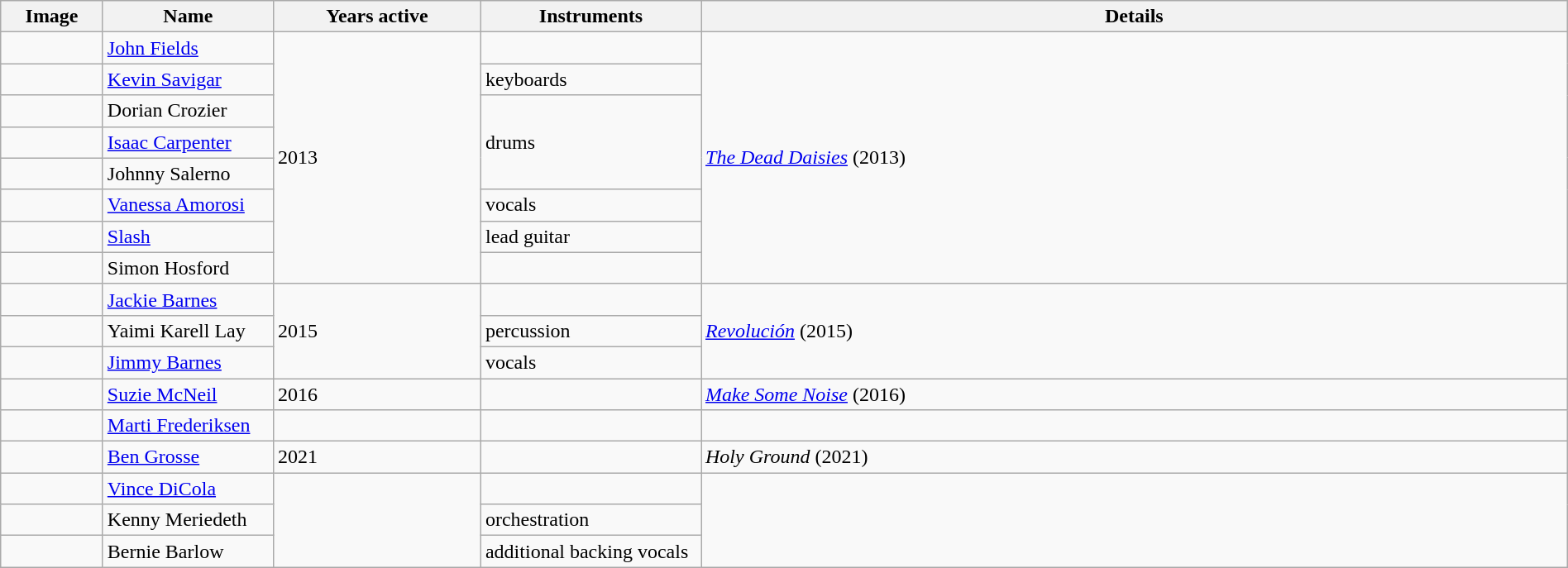<table class="wikitable" border="1" width=100%>
<tr>
<th width="75">Image</th>
<th width="130">Name</th>
<th width="160">Years active</th>
<th width="170">Instruments</th>
<th>Details</th>
</tr>
<tr>
<td></td>
<td><a href='#'>John Fields</a></td>
<td rowspan="8">2013</td>
<td></td>
<td rowspan="8"><a href='#'><em>The Dead Daisies</em></a> (2013)</td>
</tr>
<tr>
<td></td>
<td><a href='#'>Kevin Savigar</a></td>
<td>keyboards</td>
</tr>
<tr>
<td></td>
<td>Dorian Crozier</td>
<td rowspan="3">drums</td>
</tr>
<tr>
<td></td>
<td><a href='#'>Isaac Carpenter</a></td>
</tr>
<tr>
<td></td>
<td>Johnny Salerno</td>
</tr>
<tr>
<td></td>
<td><a href='#'>Vanessa Amorosi</a></td>
<td>vocals</td>
</tr>
<tr>
<td></td>
<td><a href='#'>Slash</a></td>
<td>lead guitar</td>
</tr>
<tr>
<td></td>
<td>Simon Hosford</td>
<td></td>
</tr>
<tr>
<td></td>
<td><a href='#'>Jackie Barnes</a></td>
<td rowspan="3">2015</td>
<td></td>
<td rowspan="3"><em><a href='#'>Revolución</a></em> (2015)</td>
</tr>
<tr>
<td></td>
<td>Yaimi Karell Lay</td>
<td>percussion</td>
</tr>
<tr>
<td></td>
<td><a href='#'>Jimmy Barnes</a></td>
<td>vocals</td>
</tr>
<tr>
<td></td>
<td><a href='#'>Suzie McNeil</a></td>
<td>2016</td>
<td></td>
<td><em><a href='#'>Make Some Noise</a></em> (2016)</td>
</tr>
<tr>
<td></td>
<td><a href='#'>Marti Frederiksen</a></td>
<td></td>
<td></td>
<td></td>
</tr>
<tr>
<td></td>
<td><a href='#'>Ben Grosse</a></td>
<td>2021</td>
<td></td>
<td><em>Holy Ground</em> (2021)</td>
</tr>
<tr>
<td></td>
<td><a href='#'>Vince DiCola</a></td>
<td rowspan="3"></td>
<td></td>
<td rowspan="3"></td>
</tr>
<tr>
<td></td>
<td>Kenny Meriedeth</td>
<td>orchestration</td>
</tr>
<tr>
<td></td>
<td>Bernie Barlow</td>
<td>additional backing vocals</td>
</tr>
</table>
